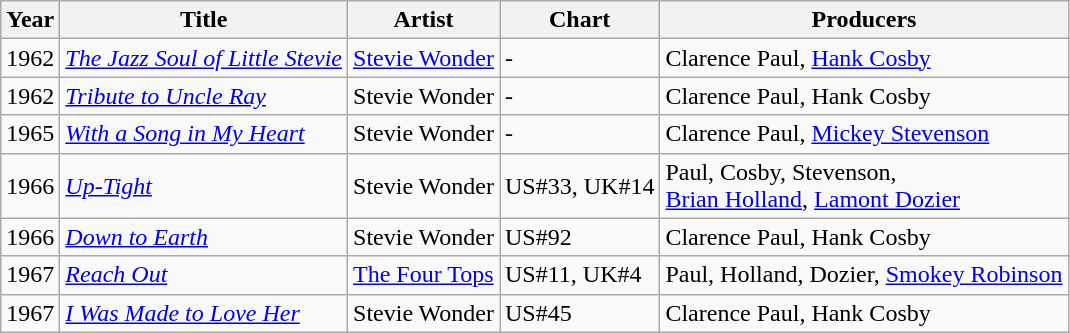<table class="wikitable">
<tr>
<th>Year</th>
<th>Title</th>
<th>Artist</th>
<th>Chart</th>
<th>Producers</th>
</tr>
<tr>
<td>1962</td>
<td><em><a href='#'>The Jazz Soul of Little Stevie</a></em></td>
<td><a href='#'>Stevie Wonder</a></td>
<td>-</td>
<td>Clarence Paul, <a href='#'>Hank Cosby</a></td>
</tr>
<tr>
<td>1962</td>
<td><em><a href='#'>Tribute to Uncle Ray</a></em></td>
<td>Stevie Wonder</td>
<td>-</td>
<td>Clarence Paul, Hank Cosby</td>
</tr>
<tr>
<td>1965</td>
<td><em><a href='#'>With a Song in My Heart</a></em></td>
<td>Stevie Wonder</td>
<td>-</td>
<td>Clarence Paul, <a href='#'>Mickey Stevenson</a></td>
</tr>
<tr>
<td>1966</td>
<td><em><a href='#'>Up-Tight</a></em></td>
<td>Stevie Wonder</td>
<td>US#33, UK#14</td>
<td>Paul, Cosby, Stevenson,<br><a href='#'>Brian Holland</a>, <a href='#'>Lamont Dozier</a></td>
</tr>
<tr>
<td>1966</td>
<td><em><a href='#'>Down to Earth</a></em></td>
<td>Stevie Wonder</td>
<td>US#92</td>
<td>Clarence Paul, Hank Cosby</td>
</tr>
<tr>
<td>1967</td>
<td><em><a href='#'>Reach Out</a></em></td>
<td><a href='#'>The Four Tops</a></td>
<td>US#11, UK#4</td>
<td>Paul, Holland, Dozier, <a href='#'>Smokey Robinson</a></td>
</tr>
<tr>
<td>1967</td>
<td><em><a href='#'>I Was Made to Love Her</a></em></td>
<td>Stevie Wonder</td>
<td>US#45</td>
<td>Clarence Paul, Hank Cosby</td>
</tr>
</table>
